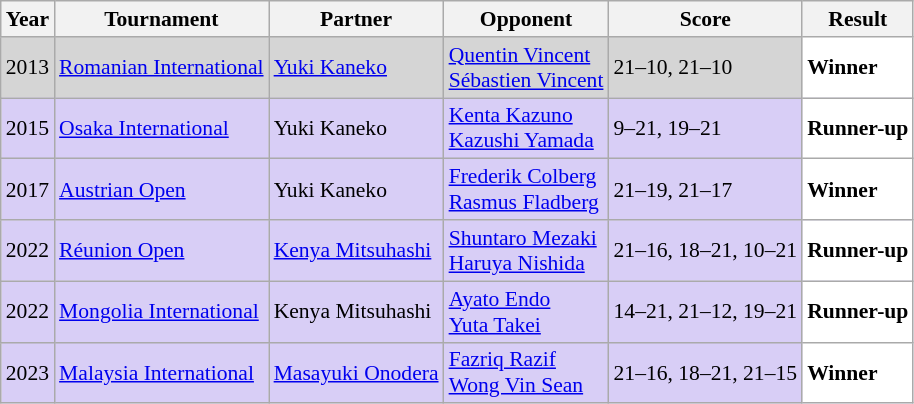<table class="sortable wikitable" style="font-size: 90%;">
<tr>
<th>Year</th>
<th>Tournament</th>
<th>Partner</th>
<th>Opponent</th>
<th>Score</th>
<th>Result</th>
</tr>
<tr style="background:#D5D5D5">
<td align="center">2013</td>
<td align="left"><a href='#'>Romanian International</a></td>
<td align="left"> <a href='#'>Yuki Kaneko</a></td>
<td align="left"> <a href='#'>Quentin Vincent</a><br> <a href='#'>Sébastien Vincent</a></td>
<td align="left">21–10, 21–10</td>
<td style="text-align:left; background:white"> <strong>Winner</strong></td>
</tr>
<tr style="background:#D8CEF6">
<td align="center">2015</td>
<td align="left"><a href='#'>Osaka International</a></td>
<td align="left"> Yuki Kaneko</td>
<td align="left"> <a href='#'>Kenta Kazuno</a><br> <a href='#'>Kazushi Yamada</a></td>
<td align="left">9–21, 19–21</td>
<td style="text-align:left; background:white"> <strong>Runner-up</strong></td>
</tr>
<tr style="background:#D8CEF6">
<td align="center">2017</td>
<td align="left"><a href='#'>Austrian Open</a></td>
<td align="left"> Yuki Kaneko</td>
<td align="left"> <a href='#'>Frederik Colberg</a><br> <a href='#'>Rasmus Fladberg</a></td>
<td align="left">21–19, 21–17</td>
<td style="text-align:left; background:white"> <strong>Winner</strong></td>
</tr>
<tr style="background:#D8CEF6">
<td align="center">2022</td>
<td align="left"><a href='#'>Réunion Open</a></td>
<td align="left"> <a href='#'>Kenya Mitsuhashi</a></td>
<td align="left"> <a href='#'>Shuntaro Mezaki</a><br> <a href='#'>Haruya Nishida</a></td>
<td align="left">21–16, 18–21, 10–21</td>
<td style="text-align:left; background:white"> <strong>Runner-up</strong></td>
</tr>
<tr style="background:#D8CEF6">
<td align="center">2022</td>
<td align="left"><a href='#'>Mongolia International</a></td>
<td align="left"> Kenya Mitsuhashi</td>
<td align="left"> <a href='#'>Ayato Endo</a><br> <a href='#'>Yuta Takei</a></td>
<td align="left">14–21, 21–12, 19–21</td>
<td style="text-align:left; background:white"> <strong>Runner-up</strong></td>
</tr>
<tr style="background:#D8CEF6">
<td align="center">2023</td>
<td align="left"><a href='#'>Malaysia International</a></td>
<td align="left"> <a href='#'>Masayuki Onodera</a></td>
<td align="left"> <a href='#'>Fazriq Razif</a><br> <a href='#'>Wong Vin Sean</a></td>
<td align="left">21–16, 18–21, 21–15</td>
<td style="text-align:left; background:white"> <strong>Winner</strong></td>
</tr>
</table>
